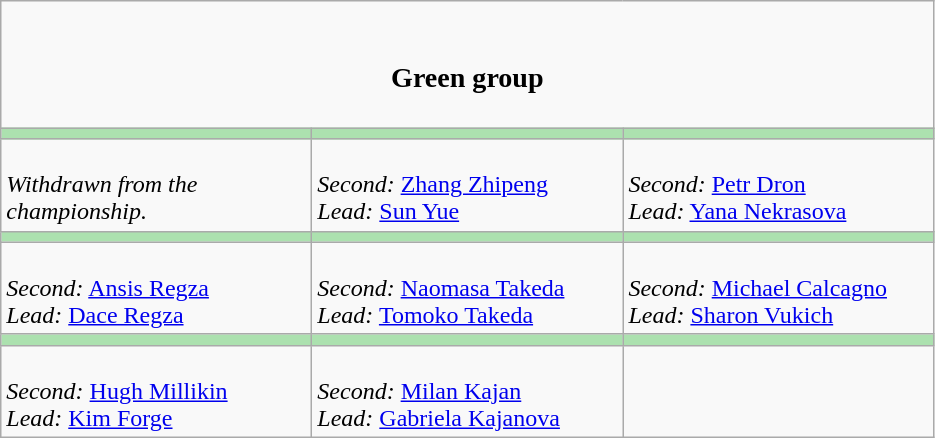<table class="wikitable">
<tr>
<td align=center colspan="3"><br><h3>Green group</h3></td>
</tr>
<tr>
<th style="background: #ACE1AF;" width="200"></th>
<th style="background: #ACE1AF;" width="200"></th>
<th style="background: #ACE1AF;" width="200"></th>
</tr>
<tr>
<td><br><em>Withdrawn from the championship.</em></td>
<td><br><em>Second:</em> <a href='#'>Zhang Zhipeng</a><br>
<em>Lead:</em> <a href='#'>Sun Yue</a></td>
<td><br><em>Second:</em> <a href='#'>Petr Dron</a><br>
<em>Lead:</em> <a href='#'>Yana Nekrasova</a></td>
</tr>
<tr>
<th style="background: #ACE1AF;" width="200"></th>
<th style="background: #ACE1AF;" width="200"></th>
<th style="background: #ACE1AF;" width="200"></th>
</tr>
<tr>
<td><br><em>Second:</em> <a href='#'>Ansis Regza</a><br>
<em>Lead:</em> <a href='#'>Dace Regza</a></td>
<td><br><em>Second:</em> <a href='#'>Naomasa Takeda</a><br>
<em>Lead:</em> <a href='#'>Tomoko Takeda</a></td>
<td><br><em>Second:</em> <a href='#'>Michael Calcagno</a><br>
<em>Lead:</em> <a href='#'>Sharon Vukich</a></td>
</tr>
<tr>
<th style="background: #ACE1AF;" width="200"></th>
<th style="background: #ACE1AF;" width="200"></th>
<th style="background: #ACE1AF;" width="200"></th>
</tr>
<tr>
<td><br><em>Second:</em> <a href='#'>Hugh Millikin</a><br>
<em>Lead:</em> <a href='#'>Kim Forge</a></td>
<td><br><em>Second:</em> <a href='#'>Milan Kajan</a><br>
<em>Lead:</em> <a href='#'>Gabriela Kajanova</a></td>
</tr>
</table>
